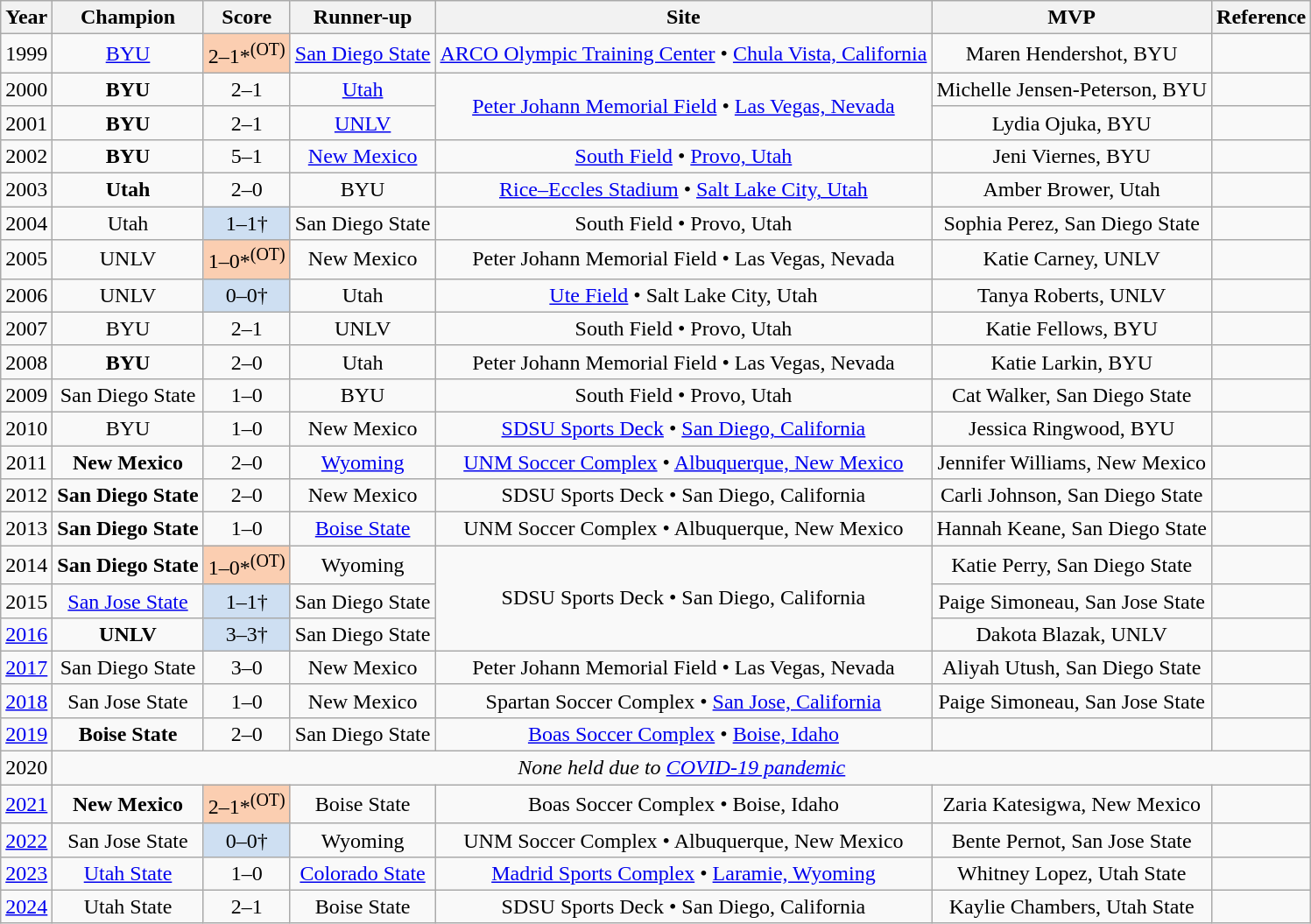<table class="wikitable sortable" style="text-align:center;">
<tr>
<th>Year</th>
<th>Champion</th>
<th>Score</th>
<th>Runner-up</th>
<th>Site</th>
<th>MVP</th>
<th>Reference</th>
</tr>
<tr>
<td>1999</td>
<td><a href='#'>BYU</a> </td>
<td style="background-color:#FBCEB1">2–1*<sup>(OT)</sup></td>
<td><a href='#'>San Diego State</a></td>
<td><a href='#'>ARCO Olympic Training Center</a> • <a href='#'>Chula Vista, California</a></td>
<td>Maren Hendershot, BYU</td>
<td></td>
</tr>
<tr>
<td>2000</td>
<td><strong>BYU</strong> </td>
<td>2–1</td>
<td><a href='#'>Utah</a></td>
<td rowspan=2><a href='#'>Peter Johann Memorial Field</a> • <a href='#'>Las Vegas, Nevada</a></td>
<td>Michelle Jensen-Peterson, BYU</td>
<td></td>
</tr>
<tr>
<td>2001</td>
<td><strong>BYU</strong> </td>
<td>2–1</td>
<td><a href='#'>UNLV</a></td>
<td>Lydia Ojuka, BYU</td>
<td></td>
</tr>
<tr>
<td>2002</td>
<td><strong>BYU</strong> </td>
<td>5–1</td>
<td><a href='#'>New Mexico</a></td>
<td><a href='#'>South Field</a> • <a href='#'>Provo, Utah</a></td>
<td>Jeni Viernes, BYU</td>
<td></td>
</tr>
<tr>
<td>2003</td>
<td><strong>Utah</strong> </td>
<td>2–0</td>
<td>BYU</td>
<td><a href='#'>Rice–Eccles Stadium</a> • <a href='#'>Salt Lake City, Utah</a></td>
<td>Amber Brower, Utah</td>
<td></td>
</tr>
<tr>
<td>2004</td>
<td>Utah </td>
<td style="background-color:#cedff2">1–1†<br></td>
<td>San Diego State</td>
<td>South Field • Provo, Utah</td>
<td>Sophia Perez, San Diego State</td>
<td></td>
</tr>
<tr>
<td>2005</td>
<td>UNLV </td>
<td style="background-color:#FBCEB1">1–0*<sup>(OT)</sup></td>
<td>New Mexico</td>
<td>Peter Johann Memorial Field • Las Vegas, Nevada</td>
<td>Katie Carney, UNLV</td>
<td></td>
</tr>
<tr>
<td>2006</td>
<td>UNLV </td>
<td style="background-color:#cedff2">0–0†<br></td>
<td>Utah</td>
<td><a href='#'>Ute Field</a> • Salt Lake City, Utah</td>
<td>Tanya Roberts, UNLV</td>
<td></td>
</tr>
<tr>
<td>2007</td>
<td>BYU </td>
<td>2–1</td>
<td>UNLV</td>
<td>South Field • Provo, Utah</td>
<td>Katie Fellows, BYU</td>
<td></td>
</tr>
<tr>
<td>2008</td>
<td><strong>BYU</strong> </td>
<td>2–0</td>
<td>Utah</td>
<td>Peter Johann Memorial Field • Las Vegas, Nevada</td>
<td>Katie Larkin, BYU</td>
<td></td>
</tr>
<tr>
<td>2009</td>
<td>San Diego State </td>
<td>1–0</td>
<td>BYU</td>
<td>South Field • Provo, Utah</td>
<td>Cat Walker, San Diego State</td>
<td></td>
</tr>
<tr>
<td>2010</td>
<td>BYU </td>
<td>1–0</td>
<td>New Mexico</td>
<td><a href='#'>SDSU Sports Deck</a> • <a href='#'>San Diego, California</a></td>
<td>Jessica Ringwood, BYU</td>
<td></td>
</tr>
<tr>
<td>2011</td>
<td><strong>New Mexico</strong> </td>
<td>2–0</td>
<td><a href='#'>Wyoming</a></td>
<td><a href='#'>UNM Soccer Complex</a> • <a href='#'>Albuquerque, New Mexico</a></td>
<td>Jennifer Williams, New Mexico</td>
<td></td>
</tr>
<tr>
<td>2012</td>
<td><strong>San Diego State</strong> </td>
<td>2–0</td>
<td>New Mexico</td>
<td>SDSU Sports Deck • San Diego, California</td>
<td>Carli Johnson, San Diego State</td>
<td></td>
</tr>
<tr>
<td>2013</td>
<td><strong>San Diego State</strong> </td>
<td>1–0</td>
<td><a href='#'>Boise State</a></td>
<td>UNM Soccer Complex • Albuquerque, New Mexico</td>
<td>Hannah Keane, San Diego State</td>
<td></td>
</tr>
<tr>
<td>2014</td>
<td><strong>San Diego State</strong> </td>
<td style="background-color:#FBCEB1">1–0*<sup>(OT)</sup></td>
<td>Wyoming</td>
<td rowspan=3>SDSU Sports Deck • San Diego, California</td>
<td>Katie Perry, San Diego State</td>
<td></td>
</tr>
<tr>
<td>2015</td>
<td><a href='#'>San Jose State</a> </td>
<td style="background-color:#cedff2">1–1†<br></td>
<td>San Diego State</td>
<td>Paige Simoneau, San Jose State</td>
<td></td>
</tr>
<tr>
<td><a href='#'>2016</a></td>
<td><strong>UNLV</strong> </td>
<td style="background-color:#cedff2">3–3†<br></td>
<td>San Diego State</td>
<td>Dakota Blazak, UNLV</td>
<td></td>
</tr>
<tr>
<td><a href='#'>2017</a></td>
<td>San Diego State </td>
<td>3–0</td>
<td>New Mexico</td>
<td>Peter Johann Memorial Field • Las Vegas, Nevada</td>
<td>Aliyah Utush, San Diego State</td>
<td></td>
</tr>
<tr>
<td><a href='#'>2018</a></td>
<td>San Jose State </td>
<td>1–0</td>
<td>New Mexico</td>
<td>Spartan Soccer Complex • <a href='#'>San Jose, California</a></td>
<td>Paige Simoneau, San Jose State</td>
<td></td>
</tr>
<tr>
<td><a href='#'>2019</a></td>
<td><strong>Boise State</strong> </td>
<td>2–0</td>
<td>San Diego State</td>
<td><a href='#'>Boas Soccer Complex</a> • <a href='#'>Boise, Idaho</a></td>
<td></td>
<td></td>
</tr>
<tr>
<td>2020</td>
<td colspan=6><em>None held due to <a href='#'>COVID-19 pandemic</a></em></td>
</tr>
<tr>
<td><a href='#'>2021</a></td>
<td><strong>New Mexico</strong> </td>
<td style="background-color:#FBCEB1">2–1*<sup>(OT)</sup></td>
<td>Boise State</td>
<td>Boas Soccer Complex • Boise, Idaho</td>
<td>Zaria Katesigwa, New Mexico</td>
<td></td>
</tr>
<tr>
<td><a href='#'>2022</a></td>
<td>San Jose State </td>
<td style="background-color:#cedff2">0–0†<br></td>
<td>Wyoming</td>
<td>UNM Soccer Complex • Albuquerque, New Mexico</td>
<td>Bente Pernot, San Jose State</td>
<td></td>
</tr>
<tr>
<td><a href='#'>2023</a></td>
<td><a href='#'>Utah State</a> </td>
<td>1–0</td>
<td><a href='#'>Colorado State</a></td>
<td><a href='#'>Madrid Sports Complex</a> • <a href='#'>Laramie, Wyoming</a></td>
<td>Whitney Lopez, Utah State</td>
<td></td>
</tr>
<tr>
<td><a href='#'>2024</a></td>
<td>Utah State </td>
<td>2–1</td>
<td>Boise State</td>
<td>SDSU Sports Deck • San Diego, California</td>
<td>Kaylie Chambers, Utah State</td>
<td></td>
</tr>
</table>
